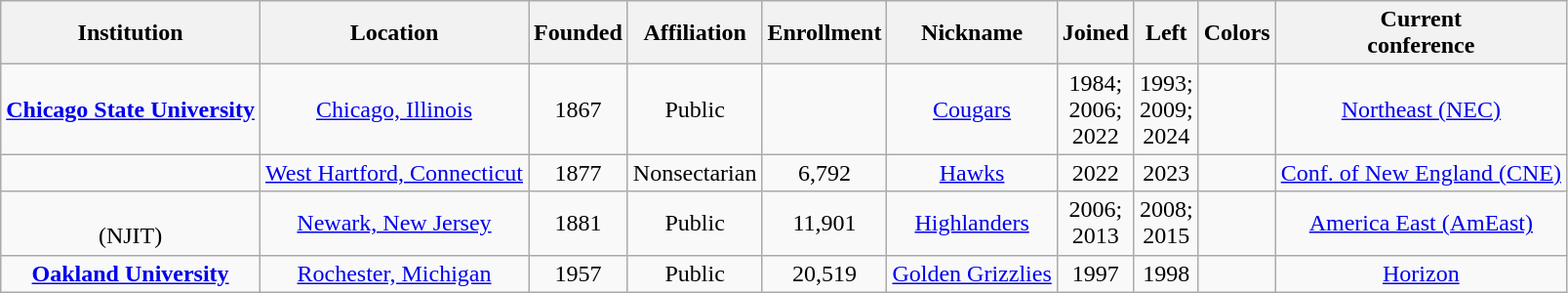<table class="wikitable sortable" style="text-align:center">
<tr>
<th>Institution</th>
<th>Location</th>
<th>Founded</th>
<th>Affiliation</th>
<th>Enrollment</th>
<th>Nickname</th>
<th>Joined</th>
<th>Left</th>
<th>Colors</th>
<th>Current<br>conference</th>
</tr>
<tr>
<td><strong><a href='#'>Chicago State University</a></strong></td>
<td><a href='#'>Chicago, Illinois</a></td>
<td>1867</td>
<td>Public<br></td>
<td></td>
<td><a href='#'>Cougars</a></td>
<td>1984;<br>2006;<br>2022</td>
<td>1993;<br>2009;<br>2024</td>
<td></td>
<td><a href='#'>Northeast (NEC)</a></td>
</tr>
<tr>
<td></td>
<td><a href='#'>West Hartford, Connecticut</a></td>
<td>1877</td>
<td>Nonsectarian</td>
<td>6,792</td>
<td><a href='#'>Hawks</a></td>
<td>2022</td>
<td>2023</td>
<td></td>
<td><a href='#'>Conf. of New England (CNE)</a></td>
</tr>
<tr>
<td><br>(NJIT)</td>
<td><a href='#'>Newark, New Jersey</a></td>
<td>1881</td>
<td>Public</td>
<td>11,901</td>
<td><a href='#'>Highlanders</a></td>
<td>2006;<br>2013</td>
<td>2008;<br>2015</td>
<td></td>
<td><a href='#'>America East (AmEast)</a></td>
</tr>
<tr>
<td><strong><a href='#'>Oakland University</a></strong></td>
<td><a href='#'>Rochester, Michigan</a></td>
<td>1957</td>
<td>Public</td>
<td>20,519</td>
<td><a href='#'>Golden Grizzlies</a></td>
<td>1997</td>
<td>1998</td>
<td></td>
<td><a href='#'>Horizon</a></td>
</tr>
</table>
